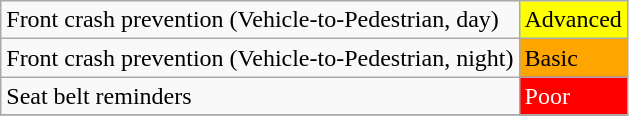<table class="wikitable">
<tr>
<td>Front crash prevention (Vehicle-to-Pedestrian, day)</td>
<td style="background: yellow">Advanced</td>
</tr>
<tr>
<td>Front crash prevention (Vehicle-to-Pedestrian, night)</td>
<td style="background: orange">Basic</td>
</tr>
<tr>
<td>Seat belt reminders</td>
<td style="color:white;background: red">Poor</td>
</tr>
<tr>
</tr>
</table>
